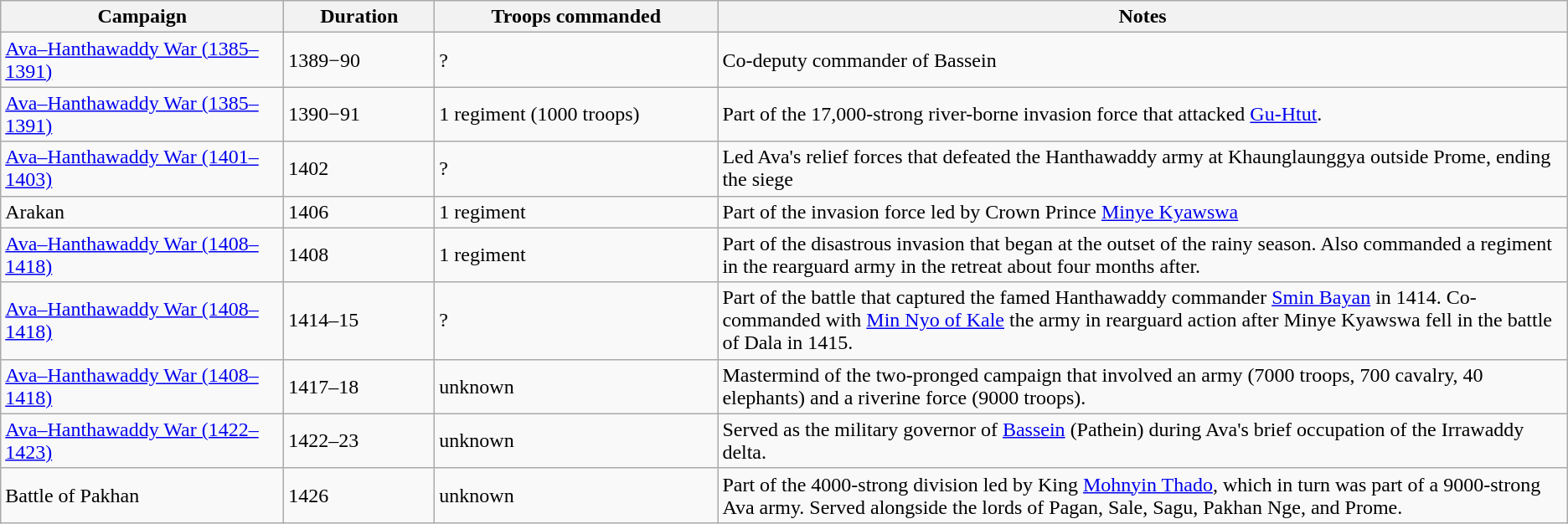<table class="wikitable" border="1">
<tr>
<th width=10%>Campaign</th>
<th width=5%>Duration</th>
<th width=10%>Troops commanded</th>
<th width=30%>Notes</th>
</tr>
<tr>
<td><a href='#'>Ava–Hanthawaddy War (1385–1391)</a></td>
<td>1389−90</td>
<td>?</td>
<td>Co-deputy commander of Bassein</td>
</tr>
<tr>
<td><a href='#'>Ava–Hanthawaddy War (1385–1391)</a></td>
<td>1390−91</td>
<td>1 regiment  (1000 troops)</td>
<td>Part of the 17,000-strong river-borne invasion force that attacked <a href='#'>Gu-Htut</a>.</td>
</tr>
<tr>
<td><a href='#'>Ava–Hanthawaddy War (1401–1403)</a></td>
<td>1402</td>
<td>?</td>
<td>Led Ava's relief forces that defeated the Hanthawaddy army at Khaunglaunggya outside Prome, ending the siege</td>
</tr>
<tr>
<td>Arakan</td>
<td>1406</td>
<td>1 regiment</td>
<td>Part of the invasion force led by Crown Prince <a href='#'>Minye Kyawswa</a></td>
</tr>
<tr>
<td><a href='#'>Ava–Hanthawaddy War (1408–1418)</a></td>
<td>1408</td>
<td>1 regiment</td>
<td>Part of the disastrous invasion that began at the outset of the rainy season. Also commanded a regiment in the rearguard army in the retreat about four months after.</td>
</tr>
<tr>
<td><a href='#'>Ava–Hanthawaddy War (1408–1418)</a></td>
<td>1414–15</td>
<td>?</td>
<td>Part of the battle that captured the famed Hanthawaddy commander <a href='#'>Smin Bayan</a> in 1414. Co-commanded with <a href='#'>Min Nyo of Kale</a> the army in rearguard action after Minye Kyawswa fell in the battle of Dala in 1415.</td>
</tr>
<tr>
<td><a href='#'>Ava–Hanthawaddy War (1408–1418)</a></td>
<td>1417–18</td>
<td>unknown</td>
<td>Mastermind of the two-pronged campaign that involved an army (7000 troops, 700 cavalry, 40 elephants) and a riverine force (9000 troops).</td>
</tr>
<tr>
<td><a href='#'>Ava–Hanthawaddy War (1422–1423)</a></td>
<td>1422–23</td>
<td>unknown</td>
<td>Served as the military governor of <a href='#'>Bassein</a> (Pathein) during Ava's brief occupation of the Irrawaddy delta.</td>
</tr>
<tr>
<td>Battle of Pakhan</td>
<td>1426</td>
<td>unknown</td>
<td>Part of the 4000-strong division led by King <a href='#'>Mohnyin Thado</a>, which in turn was part of a 9000-strong Ava army. Served alongside the lords of Pagan, Sale, Sagu, Pakhan Nge, and Prome.</td>
</tr>
</table>
